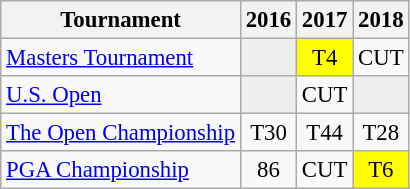<table class="wikitable" style="font-size:95%;text-align:center;">
<tr>
<th>Tournament</th>
<th>2016</th>
<th>2017</th>
<th>2018</th>
</tr>
<tr>
<td align=left><a href='#'>Masters Tournament</a></td>
<td style="background:#eeeeee;"></td>
<td style="background:yellow;">T4</td>
<td>CUT</td>
</tr>
<tr>
<td align=left><a href='#'>U.S. Open</a></td>
<td style="background:#eeeeee;"></td>
<td>CUT</td>
<td style="background:#eeeeee;"></td>
</tr>
<tr>
<td align=left><a href='#'>The Open Championship</a></td>
<td>T30</td>
<td>T44</td>
<td>T28</td>
</tr>
<tr>
<td align=left><a href='#'>PGA Championship</a></td>
<td>86</td>
<td>CUT</td>
<td style="background:yellow;">T6</td>
</tr>
</table>
